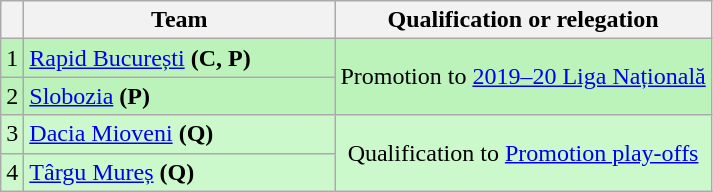<table class="wikitable sortable" style="text-align:center">
<tr>
<th></th>
<th width="200">Team</th>
<th>Qualification or relegation</th>
</tr>
<tr style="background: #BBF3BB;">
<td>1</td>
<td align=left><a href='#'>Rapid București</a> <strong>(C, P)</strong></td>
<td rowspan=2>Promotion to <a href='#'>2019–20 Liga Națională</a></td>
</tr>
<tr style="background: #BBF3BB;">
<td>2</td>
<td align=left><a href='#'>Slobozia</a> <strong>(P)</strong></td>
</tr>
<tr style="background: #CCF9CC;">
<td>3</td>
<td align=left><a href='#'>Dacia Mioveni</a> <strong>(Q)</strong></td>
<td rowspan=2>Qualification to <a href='#'>Promotion play-offs</a></td>
</tr>
<tr style="background: #CCF9CC;">
<td>4</td>
<td align=left><a href='#'>Târgu Mureș</a> <strong>(Q)</strong></td>
</tr>
</table>
